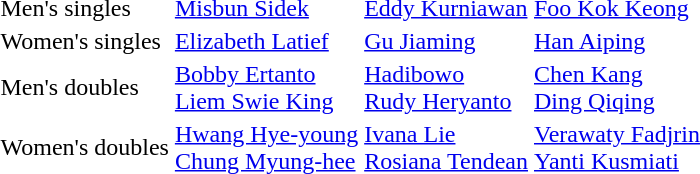<table>
<tr>
<td>Men's singles</td>
<td> <a href='#'>Misbun Sidek</a></td>
<td> <a href='#'>Eddy Kurniawan</a></td>
<td> <a href='#'>Foo Kok Keong</a></td>
</tr>
<tr>
<td>Women's singles</td>
<td> <a href='#'>Elizabeth Latief</a></td>
<td> <a href='#'>Gu Jiaming</a></td>
<td> <a href='#'>Han Aiping</a></td>
</tr>
<tr>
<td>Men's doubles</td>
<td> <a href='#'>Bobby Ertanto</a> <br>  <a href='#'>Liem Swie King</a></td>
<td> <a href='#'>Hadibowo</a> <br>  <a href='#'>Rudy Heryanto</a></td>
<td> <a href='#'>Chen Kang</a> <br>  <a href='#'>Ding Qiqing</a></td>
</tr>
<tr>
<td>Women's doubles</td>
<td> <a href='#'>Hwang Hye-young</a> <br>  <a href='#'>Chung Myung-hee</a></td>
<td> <a href='#'>Ivana Lie</a> <br>  <a href='#'>Rosiana Tendean</a></td>
<td> <a href='#'>Verawaty Fadjrin</a> <br>  <a href='#'>Yanti Kusmiati</a></td>
</tr>
</table>
